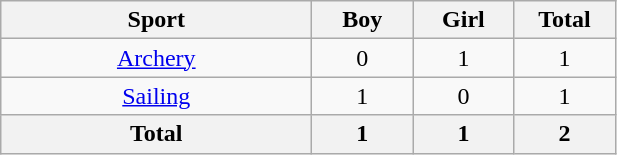<table class="wikitable" style="text-align:center;">
<tr>
<th width=200>Sport</th>
<th width=60>Boy</th>
<th width=60>Girl</th>
<th width=60>Total</th>
</tr>
<tr>
<td><a href='#'>Archery</a></td>
<td>0</td>
<td>1</td>
<td>1</td>
</tr>
<tr>
<td><a href='#'>Sailing</a></td>
<td>1</td>
<td>0</td>
<td>1</td>
</tr>
<tr>
<th>Total</th>
<th>1</th>
<th>1</th>
<th>2</th>
</tr>
</table>
